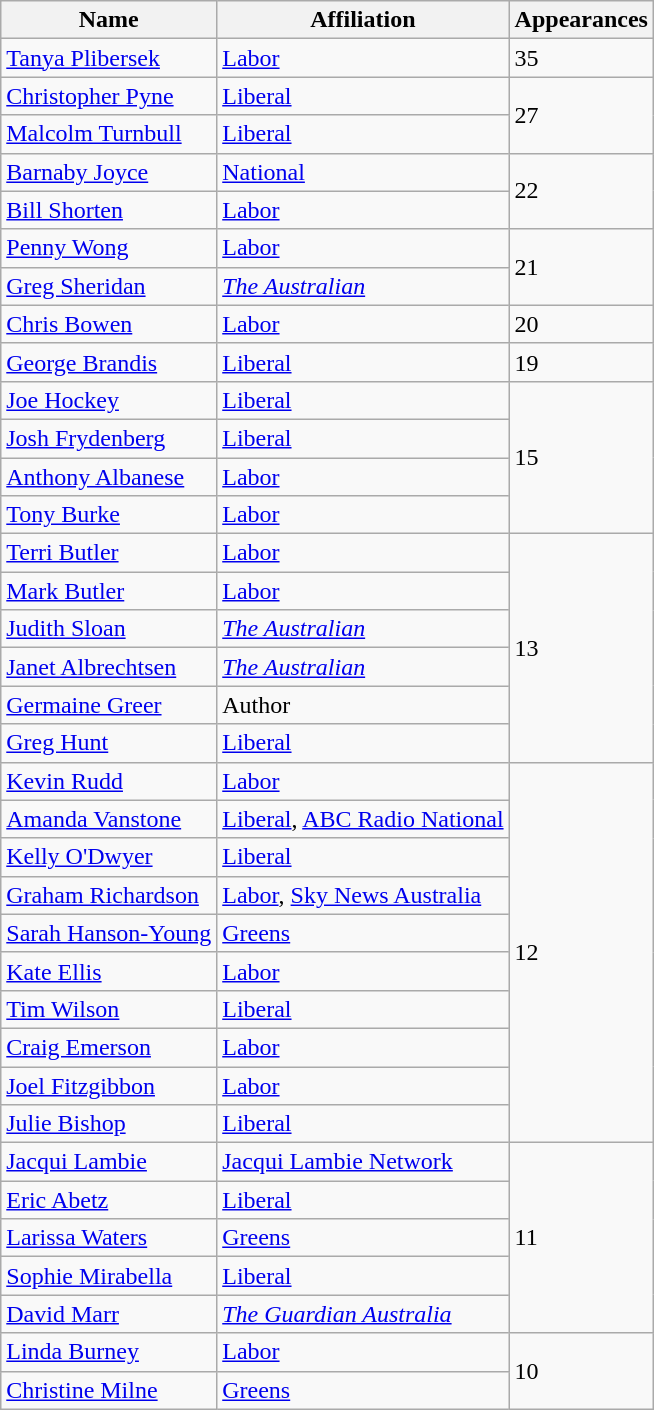<table class="wikitable">
<tr>
<th>Name</th>
<th>Affiliation</th>
<th>Appearances</th>
</tr>
<tr>
<td><a href='#'>Tanya Plibersek</a></td>
<td><a href='#'>Labor</a></td>
<td>35</td>
</tr>
<tr>
<td><a href='#'>Christopher Pyne</a></td>
<td><a href='#'>Liberal</a></td>
<td rowspan="2">27</td>
</tr>
<tr>
<td><a href='#'>Malcolm Turnbull</a></td>
<td><a href='#'>Liberal</a></td>
</tr>
<tr>
<td><a href='#'>Barnaby Joyce</a></td>
<td><a href='#'>National</a></td>
<td rowspan="2">22</td>
</tr>
<tr>
<td><a href='#'>Bill Shorten</a></td>
<td><a href='#'>Labor</a></td>
</tr>
<tr>
<td><a href='#'>Penny Wong</a></td>
<td><a href='#'>Labor</a></td>
<td rowspan="2">21</td>
</tr>
<tr>
<td><a href='#'>Greg Sheridan</a></td>
<td><em><a href='#'>The Australian</a></em></td>
</tr>
<tr>
<td><a href='#'>Chris Bowen</a></td>
<td><a href='#'>Labor</a></td>
<td>20</td>
</tr>
<tr>
<td><a href='#'>George Brandis</a></td>
<td><a href='#'>Liberal</a></td>
<td>19</td>
</tr>
<tr>
<td><a href='#'>Joe Hockey</a></td>
<td><a href='#'>Liberal</a></td>
<td rowspan="4">15</td>
</tr>
<tr>
<td><a href='#'>Josh Frydenberg</a></td>
<td><a href='#'>Liberal</a></td>
</tr>
<tr>
<td><a href='#'>Anthony Albanese</a></td>
<td><a href='#'>Labor</a></td>
</tr>
<tr>
<td><a href='#'>Tony Burke</a></td>
<td><a href='#'>Labor</a></td>
</tr>
<tr>
<td><a href='#'>Terri Butler</a></td>
<td><a href='#'>Labor</a></td>
<td rowspan="6">13</td>
</tr>
<tr>
<td><a href='#'>Mark Butler</a></td>
<td><a href='#'>Labor</a></td>
</tr>
<tr>
<td><a href='#'>Judith Sloan</a></td>
<td><em><a href='#'>The Australian</a></em></td>
</tr>
<tr>
<td><a href='#'>Janet Albrechtsen</a></td>
<td><em><a href='#'>The Australian</a></em></td>
</tr>
<tr>
<td><a href='#'>Germaine Greer</a></td>
<td>Author</td>
</tr>
<tr>
<td><a href='#'>Greg Hunt</a></td>
<td><a href='#'>Liberal</a></td>
</tr>
<tr>
<td><a href='#'>Kevin Rudd</a></td>
<td><a href='#'>Labor</a></td>
<td rowspan="10">12</td>
</tr>
<tr>
<td><a href='#'>Amanda Vanstone</a></td>
<td><a href='#'>Liberal</a>, <a href='#'>ABC Radio National</a></td>
</tr>
<tr>
<td><a href='#'>Kelly O'Dwyer</a></td>
<td><a href='#'>Liberal</a></td>
</tr>
<tr>
<td><a href='#'>Graham Richardson</a></td>
<td><a href='#'>Labor</a>, <a href='#'>Sky News Australia</a></td>
</tr>
<tr>
<td><a href='#'>Sarah Hanson-Young</a></td>
<td><a href='#'>Greens</a></td>
</tr>
<tr>
<td><a href='#'>Kate Ellis</a></td>
<td><a href='#'>Labor</a></td>
</tr>
<tr>
<td><a href='#'>Tim Wilson</a></td>
<td><a href='#'>Liberal</a></td>
</tr>
<tr>
<td><a href='#'>Craig Emerson</a></td>
<td><a href='#'>Labor</a></td>
</tr>
<tr>
<td><a href='#'>Joel Fitzgibbon</a></td>
<td><a href='#'>Labor</a></td>
</tr>
<tr>
<td><a href='#'>Julie Bishop</a></td>
<td><a href='#'>Liberal</a></td>
</tr>
<tr>
<td><a href='#'>Jacqui Lambie</a></td>
<td><a href='#'>Jacqui Lambie Network</a></td>
<td rowspan="5">11</td>
</tr>
<tr>
<td><a href='#'>Eric Abetz</a></td>
<td><a href='#'>Liberal</a></td>
</tr>
<tr>
<td><a href='#'>Larissa Waters</a></td>
<td><a href='#'>Greens</a></td>
</tr>
<tr>
<td><a href='#'>Sophie Mirabella</a></td>
<td><a href='#'>Liberal</a></td>
</tr>
<tr>
<td><a href='#'>David Marr</a></td>
<td><em><a href='#'>The Guardian Australia</a></em></td>
</tr>
<tr>
<td><a href='#'>Linda Burney</a></td>
<td><a href='#'>Labor</a></td>
<td rowspan="2">10</td>
</tr>
<tr>
<td><a href='#'>Christine Milne</a></td>
<td><a href='#'>Greens</a></td>
</tr>
</table>
